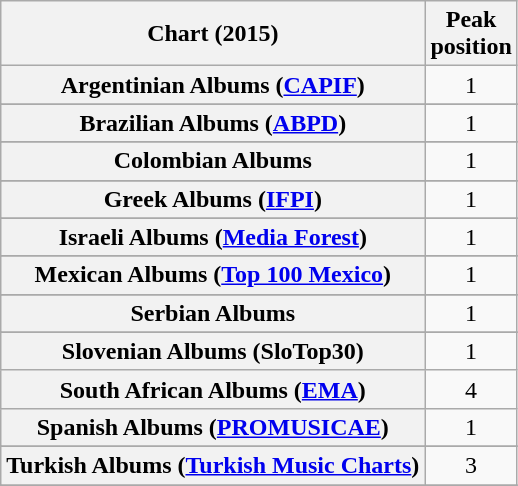<table class="wikitable sortable plainrowheaders" style="text-align:center">
<tr>
<th>Chart (2015)</th>
<th>Peak<br>position</th>
</tr>
<tr>
<th scope="row">Argentinian Albums (<a href='#'>CAPIF</a>)</th>
<td>1</td>
</tr>
<tr>
</tr>
<tr>
</tr>
<tr>
</tr>
<tr>
</tr>
<tr>
<th scope="row">Brazilian Albums (<a href='#'>ABPD</a>)</th>
<td>1</td>
</tr>
<tr>
</tr>
<tr>
<th scope="row">Colombian Albums</th>
<td>1</td>
</tr>
<tr>
</tr>
<tr>
</tr>
<tr>
</tr>
<tr>
</tr>
<tr>
</tr>
<tr>
</tr>
<tr>
</tr>
<tr>
<th scope="row">Greek Albums (<a href='#'>IFPI</a>)</th>
<td>1</td>
</tr>
<tr>
</tr>
<tr>
</tr>
<tr>
<th scope="row">Israeli Albums (<a href='#'>Media Forest</a>)</th>
<td>1</td>
</tr>
<tr>
</tr>
<tr>
</tr>
<tr>
</tr>
<tr>
<th scope="row">Mexican Albums (<a href='#'>Top 100 Mexico</a>)</th>
<td>1</td>
</tr>
<tr>
</tr>
<tr>
</tr>
<tr>
</tr>
<tr>
</tr>
<tr>
<th scope="row">Serbian Albums</th>
<td>1</td>
</tr>
<tr>
</tr>
<tr>
<th scope="row">Slovenian Albums (SloTop30)</th>
<td>1</td>
</tr>
<tr>
<th scope="row">South African Albums (<a href='#'>EMA</a>)</th>
<td>4</td>
</tr>
<tr>
<th scope="row">Spanish Albums (<a href='#'>PROMUSICAE</a>)</th>
<td>1</td>
</tr>
<tr>
</tr>
<tr>
</tr>
<tr>
<th scope="row">Turkish Albums (<a href='#'>Turkish Music Charts</a>)</th>
<td>3</td>
</tr>
<tr>
</tr>
<tr>
</tr>
<tr>
</tr>
<tr>
</tr>
</table>
